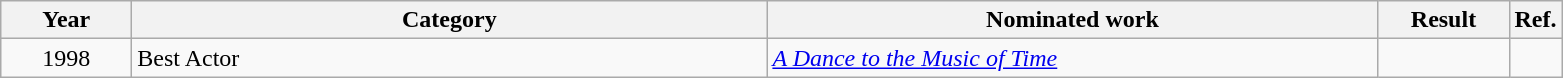<table class=wikitable>
<tr>
<th scope="col" style="width:5em;">Year</th>
<th scope="col" style="width:26em;">Category</th>
<th scope="col" style="width:25em;">Nominated work</th>
<th scope="col" style="width:5em;">Result</th>
<th>Ref.</th>
</tr>
<tr>
<td style="text-align:center;">1998</td>
<td>Best Actor</td>
<td><em><a href='#'>A Dance to the Music of Time</a></em></td>
<td></td>
<td></td>
</tr>
</table>
